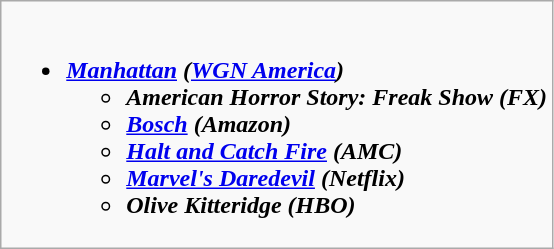<table class="wikitable">
<tr>
<td style="vertical-align:top;"><br><ul><li><strong><em><a href='#'>Manhattan</a><em> (<a href='#'>WGN America</a>)<strong><ul><li></em>American Horror Story: Freak Show<em> (FX)</li><li></em><a href='#'>Bosch</a><em> (Amazon)</li><li></em><a href='#'>Halt and Catch Fire</a><em> (AMC)</li><li></em><a href='#'>Marvel's Daredevil</a><em> (Netflix)</li><li></em>Olive Kitteridge<em> (HBO)</li></ul></li></ul></td>
</tr>
</table>
